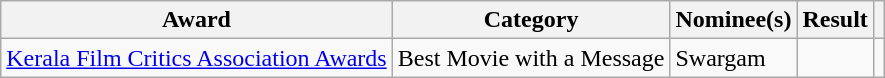<table class="wikitable plainrowheaders sortable">
<tr>
<th scope="col">Award</th>
<th scope="col">Category</th>
<th scope="col">Nominee(s)</th>
<th scope="col">Result</th>
<th scope="col" class="unsortable"></th>
</tr>
<tr>
<td rowspan="1"><a href='#'>Kerala Film Critics Association Awards</a></td>
<td>Best Movie with a Message</td>
<td>Swargam</td>
<td></td>
<td rowspan="1"></td>
</tr>
</table>
